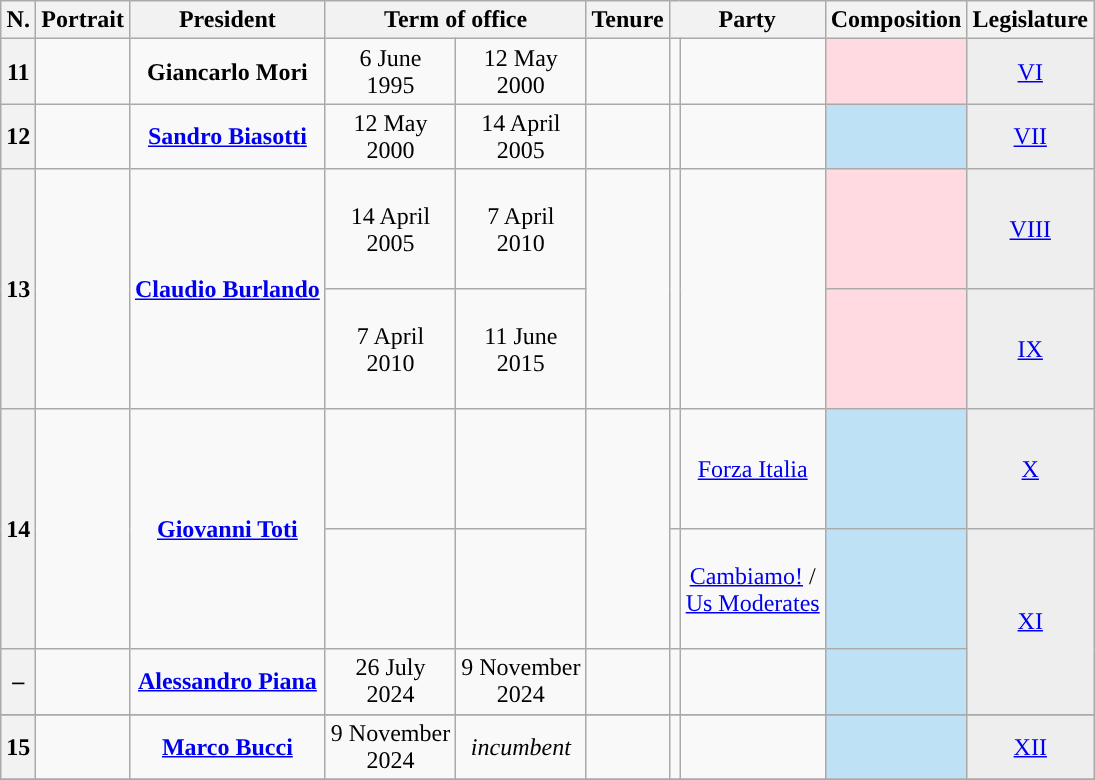<table class=wikitable style=text-align:center>
<tr>
<th>N.</th>
<th>Portrait</th>
<th>President</th>
<th colspan=2>Term of office</th>
<th>Tenure<br></th>
<th colspan=2>Party</th>
<th>Composition</th>
<th>Legislature</th>
</tr>
<tr>
<th>11</th>
<td></td>
<td><strong>Giancarlo Mori</strong><br></td>
<td>6 June<br>1995</td>
<td>12 May<br>2000</td>
<td></td>
<td></td>
<td></td>
<td bgcolor=#FFDAE1></td>
<td bgcolor=#EEEEEE><a href='#'>VI<br></a></td>
</tr>
<tr>
<th>12</th>
<td></td>
<td><strong><a href='#'>Sandro Biasotti</a></strong><br></td>
<td>12 May<br>2000</td>
<td>14 April<br>2005</td>
<td></td>
<td></td>
<td></td>
<td bgcolor=#BEE1F5></td>
<td bgcolor=#EEEEEE><a href='#'>VII<br></a></td>
</tr>
<tr style="height:5em;">
<th rowspan=2>13</th>
<td rowspan=2></td>
<td rowspan=2><strong><a href='#'>Claudio Burlando</a></strong><br></td>
<td>14 April<br>2005</td>
<td>7 April<br>2010</td>
<td rowspan=2></td>
<td rowspan=2></td>
<td rowspan=2></td>
<td bgcolor=#FFDAE1></td>
<td bgcolor=#EEEEEE><a href='#'>VIII<br></a></td>
</tr>
<tr style="height:5em;">
<td>7 April<br>2010</td>
<td>11 June<br>2015</td>
<td bgcolor=#FFDAE1></td>
<td bgcolor=#EEEEEE><a href='#'>IX<br></a></td>
</tr>
<tr style="height:5em;">
<th rowspan=2>14</th>
<td rowspan=2></td>
<td rowspan=2><strong><a href='#'>Giovanni Toti</a></strong><br></td>
<td></td>
<td></td>
<td rowspan=2></td>
<td></td>
<td><a href='#'>Forza Italia</a></td>
<td bgcolor=#BEE1F5></td>
<td bgcolor=#EEEEEE><a href='#'>X<br></a></td>
</tr>
<tr style="height:5em;">
<td></td>
<td></td>
<td></td>
<td><a href='#'>Cambiamo!</a> /<br><a href='#'>Us Moderates</a></td>
<td bgcolor=#BEE1F5></td>
<td rowspan=2 bgcolor=#EEEEEE><a href='#'>XI<br></a></td>
</tr>
<tr>
<th>–</th>
<td></td>
<td><strong><a href='#'>Alessandro Piana</a></strong><br></td>
<td>26 July<br>2024</td>
<td>9 November<br>2024</td>
<td {{small></td>
<td></td>
<td></td>
<td bgcolor=#BEE1F5></td>
</tr>
<tr>
</tr>
<tr>
<th>15</th>
<td></td>
<td><strong><a href='#'>Marco Bucci</a></strong><br></td>
<td>9 November<br>2024</td>
<td><em>incumbent</em></td>
<td></td>
<td></td>
<td></td>
<td bgcolor=#BEE1F5></td>
<td bgcolor=#EEEEEE><a href='#'>XII<br></a></td>
</tr>
<tr>
</tr>
</table>
